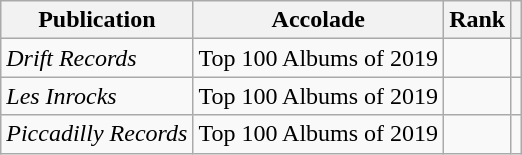<table class="wikitable sortable">
<tr>
<th>Publication</th>
<th>Accolade</th>
<th>Rank</th>
<th class="unsortable"></th>
</tr>
<tr>
<td><em>Drift Records</em></td>
<td>Top 100 Albums of 2019</td>
<td></td>
<td></td>
</tr>
<tr>
<td><em>Les Inrocks</em></td>
<td>Top 100 Albums of 2019</td>
<td></td>
<td></td>
</tr>
<tr>
<td><em>Piccadilly Records</em></td>
<td>Top 100 Albums of 2019</td>
<td></td>
<td></td>
</tr>
</table>
